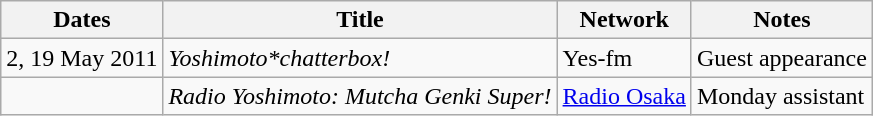<table class="wikitable">
<tr>
<th>Dates</th>
<th>Title</th>
<th>Network</th>
<th>Notes</th>
</tr>
<tr>
<td>2, 19 May 2011</td>
<td><em>Yoshimoto*chatterbox!</em></td>
<td>Yes-fm</td>
<td>Guest appearance</td>
</tr>
<tr>
<td></td>
<td><em>Radio Yoshimoto: Mutcha Genki Super!</em></td>
<td><a href='#'>Radio Osaka</a></td>
<td>Monday assistant</td>
</tr>
</table>
